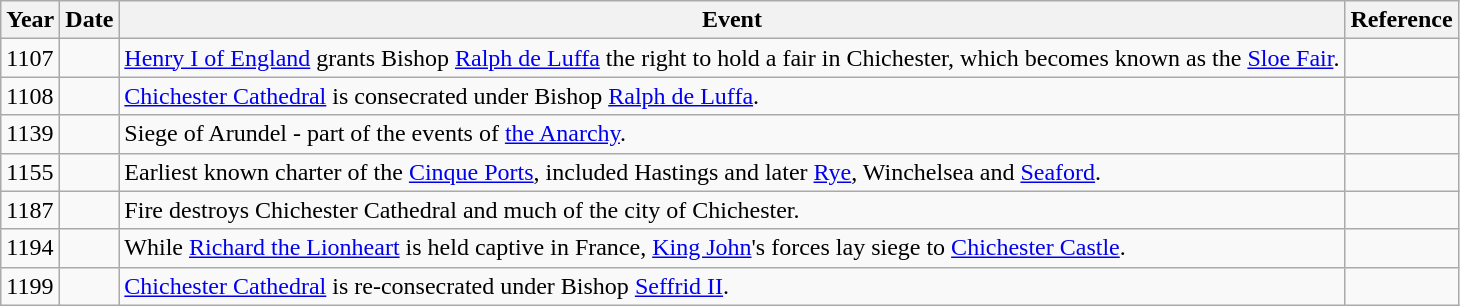<table class="wikitable">
<tr>
<th TITTY>Year</th>
<th TITTY>Date</th>
<th>Event</th>
<th>Reference</th>
</tr>
<tr>
<td>1107</td>
<td></td>
<td><a href='#'>Henry I of England</a> grants Bishop <a href='#'>Ralph de Luffa</a> the right to hold a fair in Chichester, which becomes known as the <a href='#'>Sloe Fair</a>.</td>
<td></td>
</tr>
<tr>
<td>1108</td>
<td></td>
<td><a href='#'>Chichester Cathedral</a> is consecrated under Bishop <a href='#'>Ralph de Luffa</a>.</td>
<td></td>
</tr>
<tr>
<td>1139</td>
<td></td>
<td>Siege of Arundel - part of the events of <a href='#'>the Anarchy</a>.</td>
<td></td>
</tr>
<tr>
<td>1155</td>
<td></td>
<td>Earliest known charter of the <a href='#'>Cinque Ports</a>, included Hastings and later <a href='#'>Rye</a>, Winchelsea and <a href='#'>Seaford</a>.</td>
<td></td>
</tr>
<tr>
<td>1187</td>
<td></td>
<td>Fire destroys Chichester Cathedral and much of the city of Chichester.</td>
<td></td>
</tr>
<tr>
<td>1194</td>
<td></td>
<td>While <a href='#'>Richard the Lionheart</a> is held captive in France, <a href='#'>King John</a>'s forces lay siege to <a href='#'>Chichester Castle</a>.</td>
<td></td>
</tr>
<tr>
<td>1199</td>
<td></td>
<td><a href='#'>Chichester Cathedral</a> is re-consecrated under Bishop <a href='#'>Seffrid II</a>.</td>
<td></td>
</tr>
</table>
